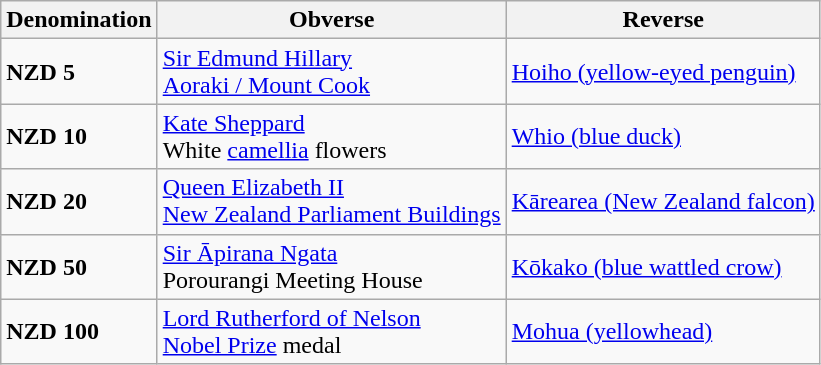<table class="wikitable">
<tr ">
<th>Denomination</th>
<th>Obverse</th>
<th>Reverse</th>
</tr>
<tr>
<td><strong>NZD 5</strong></td>
<td><a href='#'>Sir Edmund Hillary</a> <br> <a href='#'>Aoraki / Mount Cook</a></td>
<td><a href='#'>Hoiho (yellow-eyed penguin)</a></td>
</tr>
<tr>
<td><strong>NZD 10</strong></td>
<td><a href='#'>Kate Sheppard</a> <br> White <a href='#'>camellia</a> flowers</td>
<td><a href='#'>Whio (blue duck)</a></td>
</tr>
<tr>
<td><strong>NZD 20</strong></td>
<td><a href='#'>Queen Elizabeth II</a> <br> <a href='#'>New Zealand Parliament Buildings</a></td>
<td><a href='#'>Kārearea (New Zealand falcon)</a></td>
</tr>
<tr>
<td><strong>NZD 50</strong></td>
<td><a href='#'>Sir Āpirana Ngata</a> <br> Porourangi Meeting House</td>
<td><a href='#'>Kōkako (blue wattled crow)</a></td>
</tr>
<tr>
<td><strong>NZD 100</strong></td>
<td><a href='#'>Lord Rutherford of Nelson</a> <br> <a href='#'>Nobel Prize</a> medal</td>
<td><a href='#'>Mohua (yellowhead)</a></td>
</tr>
</table>
